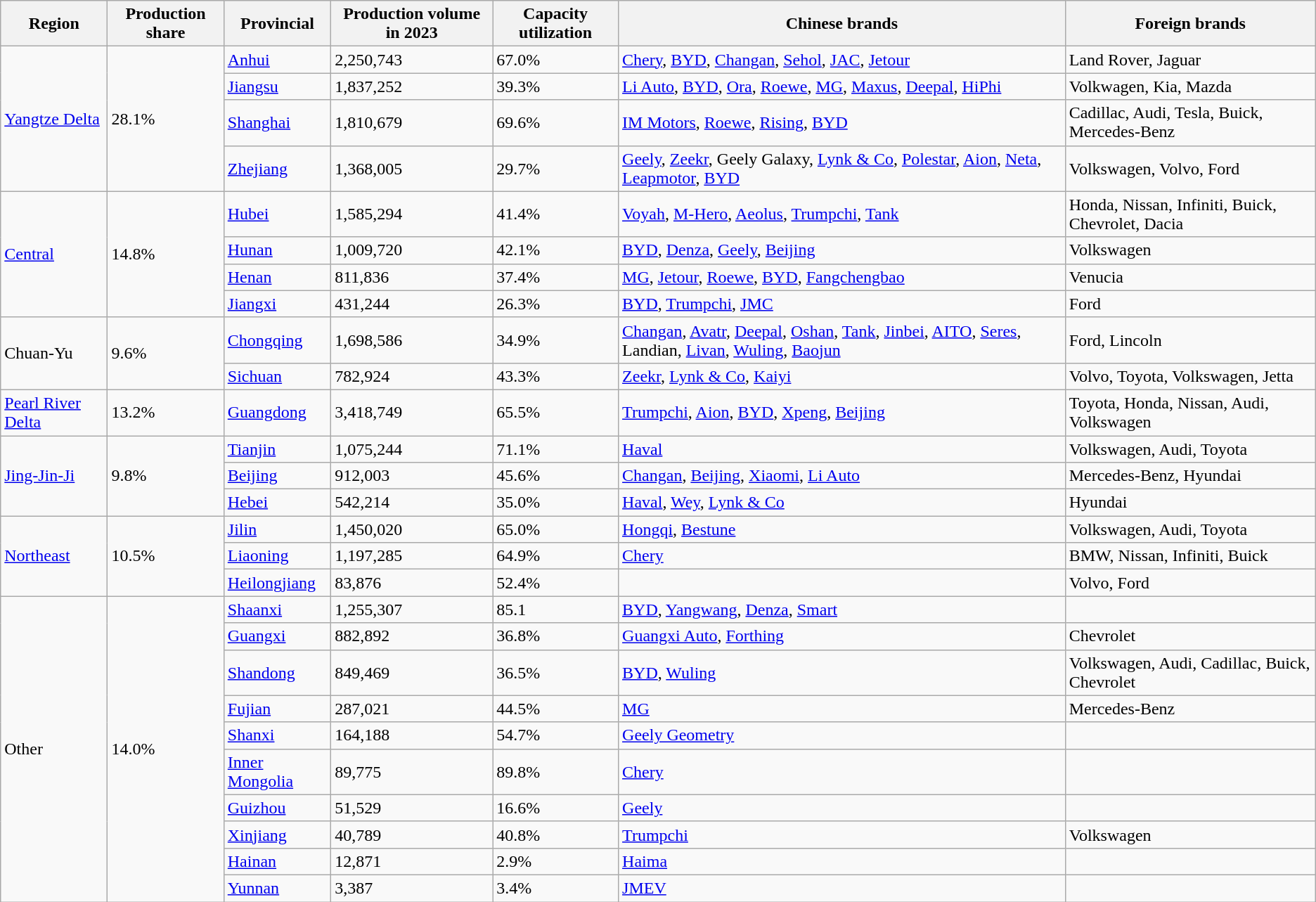<table class="wikitable">
<tr>
<th>Region</th>
<th>Production share</th>
<th>Provincial</th>
<th>Production volume in 2023</th>
<th>Capacity utilization</th>
<th>Chinese brands</th>
<th>Foreign brands</th>
</tr>
<tr>
<td rowspan="4"><a href='#'>Yangtze Delta</a></td>
<td rowspan="4">28.1%</td>
<td><a href='#'>Anhui</a></td>
<td>2,250,743</td>
<td>67.0%</td>
<td><a href='#'>Chery</a>, <a href='#'>BYD</a>, <a href='#'>Changan</a>, <a href='#'>Sehol</a>, <a href='#'>JAC</a>, <a href='#'>Jetour</a></td>
<td>Land Rover, Jaguar</td>
</tr>
<tr>
<td><a href='#'>Jiangsu</a></td>
<td>1,837,252</td>
<td>39.3%</td>
<td><a href='#'>Li Auto</a>, <a href='#'>BYD</a>, <a href='#'>Ora</a>, <a href='#'>Roewe</a>, <a href='#'>MG</a>, <a href='#'>Maxus</a>, <a href='#'>Deepal</a>, <a href='#'>HiPhi</a></td>
<td>Volkwagen, Kia, Mazda</td>
</tr>
<tr>
<td><a href='#'>Shanghai</a></td>
<td>1,810,679</td>
<td>69.6%</td>
<td><a href='#'>IM Motors</a>, <a href='#'>Roewe</a>, <a href='#'>Rising</a>, <a href='#'>BYD</a></td>
<td>Cadillac, Audi, Tesla, Buick, Mercedes-Benz</td>
</tr>
<tr>
<td><a href='#'>Zhejiang</a></td>
<td>1,368,005</td>
<td>29.7%</td>
<td><a href='#'>Geely</a>, <a href='#'>Zeekr</a>, Geely Galaxy, <a href='#'>Lynk & Co</a>, <a href='#'>Polestar</a>, <a href='#'>Aion</a>, <a href='#'>Neta</a>, <a href='#'>Leapmotor</a>, <a href='#'>BYD</a></td>
<td>Volkswagen, Volvo, Ford</td>
</tr>
<tr>
<td rowspan="4"><a href='#'>Central</a></td>
<td rowspan="4">14.8%</td>
<td><a href='#'>Hubei</a></td>
<td>1,585,294</td>
<td>41.4%</td>
<td><a href='#'>Voyah</a>, <a href='#'>M-Hero</a>, <a href='#'>Aeolus</a>, <a href='#'>Trumpchi</a>, <a href='#'>Tank</a></td>
<td>Honda, Nissan, Infiniti, Buick, Chevrolet, Dacia</td>
</tr>
<tr>
<td><a href='#'>Hunan</a></td>
<td>1,009,720</td>
<td>42.1%</td>
<td><a href='#'>BYD</a>, <a href='#'>Denza</a>, <a href='#'>Geely</a>, <a href='#'>Beijing</a></td>
<td>Volkswagen</td>
</tr>
<tr>
<td><a href='#'>Henan</a></td>
<td>811,836</td>
<td>37.4%</td>
<td><a href='#'>MG</a>, <a href='#'>Jetour</a>, <a href='#'>Roewe</a>, <a href='#'>BYD</a>, <a href='#'>Fangchengbao</a></td>
<td>Venucia</td>
</tr>
<tr>
<td><a href='#'>Jiangxi</a></td>
<td>431,244</td>
<td>26.3%</td>
<td><a href='#'>BYD</a>, <a href='#'>Trumpchi</a>, <a href='#'>JMC</a></td>
<td>Ford</td>
</tr>
<tr>
<td rowspan="2">Chuan-Yu</td>
<td rowspan="2">9.6%</td>
<td><a href='#'>Chongqing</a></td>
<td>1,698,586</td>
<td>34.9%</td>
<td><a href='#'>Changan</a>, <a href='#'>Avatr</a>, <a href='#'>Deepal</a>, <a href='#'>Oshan</a>, <a href='#'>Tank</a>, <a href='#'>Jinbei</a>, <a href='#'>AITO</a>, <a href='#'>Seres</a>, Landian, <a href='#'>Livan</a>, <a href='#'>Wuling</a>, <a href='#'>Baojun</a></td>
<td>Ford, Lincoln</td>
</tr>
<tr>
<td><a href='#'>Sichuan</a></td>
<td>782,924</td>
<td>43.3%</td>
<td><a href='#'>Zeekr</a>, <a href='#'>Lynk & Co</a>, <a href='#'>Kaiyi</a></td>
<td>Volvo, Toyota, Volkswagen, Jetta</td>
</tr>
<tr>
<td><a href='#'>Pearl River Delta</a></td>
<td>13.2%</td>
<td><a href='#'>Guangdong</a></td>
<td>3,418,749</td>
<td>65.5%</td>
<td><a href='#'>Trumpchi</a>, <a href='#'>Aion</a>, <a href='#'>BYD</a>, <a href='#'>Xpeng</a>, <a href='#'>Beijing</a></td>
<td>Toyota,  Honda, Nissan, Audi, Volkswagen</td>
</tr>
<tr>
<td rowspan="3"><a href='#'>Jing-Jin-Ji</a></td>
<td rowspan="3">9.8%</td>
<td><a href='#'>Tianjin</a></td>
<td>1,075,244</td>
<td>71.1%</td>
<td><a href='#'>Haval</a></td>
<td>Volkswagen, Audi, Toyota</td>
</tr>
<tr>
<td><a href='#'>Beijing</a></td>
<td>912,003</td>
<td>45.6%</td>
<td><a href='#'>Changan</a>, <a href='#'>Beijing</a>, <a href='#'>Xiaomi</a>, <a href='#'>Li Auto</a></td>
<td>Mercedes-Benz, Hyundai</td>
</tr>
<tr>
<td><a href='#'>Hebei</a></td>
<td>542,214</td>
<td>35.0%</td>
<td><a href='#'>Haval</a>, <a href='#'>Wey</a>, <a href='#'>Lynk & Co</a></td>
<td>Hyundai</td>
</tr>
<tr>
<td rowspan="3"><a href='#'>Northeast</a></td>
<td rowspan="3">10.5%</td>
<td><a href='#'>Jilin</a></td>
<td>1,450,020</td>
<td>65.0%</td>
<td><a href='#'>Hongqi</a>, <a href='#'>Bestune</a></td>
<td>Volkswagen, Audi, Toyota</td>
</tr>
<tr>
<td><a href='#'>Liaoning</a></td>
<td>1,197,285</td>
<td>64.9%</td>
<td><a href='#'>Chery</a></td>
<td>BMW, Nissan, Infiniti, Buick</td>
</tr>
<tr>
<td><a href='#'>Heilongjiang</a></td>
<td>83,876</td>
<td>52.4%</td>
<td></td>
<td>Volvo, Ford</td>
</tr>
<tr>
<td rowspan="10">Other</td>
<td rowspan="10">14.0%</td>
<td><a href='#'>Shaanxi</a></td>
<td>1,255,307</td>
<td>85.1</td>
<td><a href='#'>BYD</a>, <a href='#'>Yangwang</a>, <a href='#'>Denza</a>, <a href='#'>Smart</a></td>
<td></td>
</tr>
<tr>
<td><a href='#'>Guangxi</a></td>
<td>882,892</td>
<td>36.8%</td>
<td><a href='#'>Guangxi Auto</a>, <a href='#'>Forthing</a></td>
<td>Chevrolet</td>
</tr>
<tr>
<td><a href='#'>Shandong</a></td>
<td>849,469</td>
<td>36.5%</td>
<td><a href='#'>BYD</a>, <a href='#'>Wuling</a></td>
<td>Volkswagen, Audi, Cadillac, Buick, Chevrolet</td>
</tr>
<tr>
<td><a href='#'>Fujian</a></td>
<td>287,021</td>
<td>44.5%</td>
<td><a href='#'>MG</a></td>
<td>Mercedes-Benz</td>
</tr>
<tr>
<td><a href='#'>Shanxi</a></td>
<td>164,188</td>
<td>54.7%</td>
<td><a href='#'>Geely Geometry</a></td>
<td></td>
</tr>
<tr>
<td><a href='#'>Inner Mongolia</a></td>
<td>89,775</td>
<td>89.8%</td>
<td><a href='#'>Chery</a></td>
<td></td>
</tr>
<tr>
<td><a href='#'>Guizhou</a></td>
<td>51,529</td>
<td>16.6%</td>
<td><a href='#'>Geely</a></td>
<td></td>
</tr>
<tr>
<td><a href='#'>Xinjiang</a></td>
<td>40,789</td>
<td>40.8%</td>
<td><a href='#'>Trumpchi</a></td>
<td>Volkswagen</td>
</tr>
<tr>
<td><a href='#'>Hainan</a></td>
<td>12,871</td>
<td>2.9%</td>
<td><a href='#'>Haima</a></td>
<td></td>
</tr>
<tr>
<td><a href='#'>Yunnan</a></td>
<td>3,387</td>
<td>3.4%</td>
<td><a href='#'>JMEV</a></td>
<td></td>
</tr>
</table>
